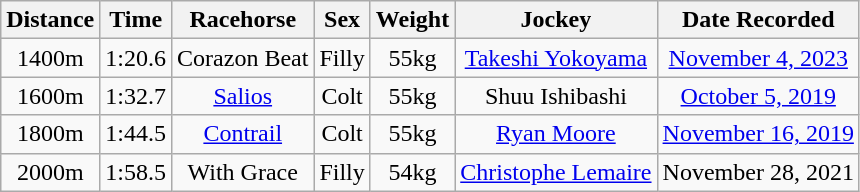<table class="wikitable" style="text-align: center;">
<tr>
<th>Distance</th>
<th>Time</th>
<th>Racehorse</th>
<th>Sex</th>
<th>Weight</th>
<th>Jockey</th>
<th>Date Recorded</th>
</tr>
<tr>
<td>1400m</td>
<td>1:20.6</td>
<td>Corazon Beat</td>
<td>Filly</td>
<td>55kg</td>
<td><a href='#'>Takeshi Yokoyama</a></td>
<td><a href='#'>November 4, 2023</a></td>
</tr>
<tr>
<td>1600m</td>
<td>1:32.7</td>
<td><a href='#'>Salios</a></td>
<td>Colt</td>
<td>55kg</td>
<td>Shuu Ishibashi</td>
<td><a href='#'>October 5, 2019</a></td>
</tr>
<tr>
<td>1800m</td>
<td>1:44.5</td>
<td><a href='#'>Contrail</a></td>
<td>Colt</td>
<td>55kg</td>
<td><a href='#'>Ryan Moore</a></td>
<td><a href='#'>November 16, 2019</a></td>
</tr>
<tr>
<td>2000m</td>
<td>1:58.5</td>
<td>With Grace</td>
<td>Filly</td>
<td>54kg</td>
<td><a href='#'>Christophe Lemaire</a></td>
<td>November 28, 2021</td>
</tr>
</table>
